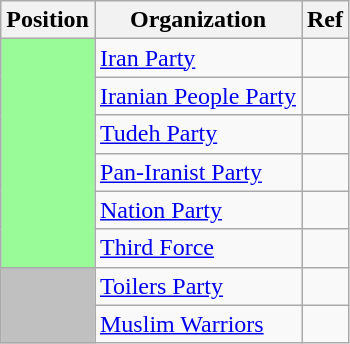<table class="wikitable">
<tr>
<th>Position</th>
<th>Organization</th>
<th>Ref</th>
</tr>
<tr>
<td style="background-color:#98FB98" rowspan="6"></td>
<td><a href='#'>Iran Party</a></td>
<td></td>
</tr>
<tr>
<td><a href='#'>Iranian People Party</a></td>
<td></td>
</tr>
<tr>
<td><a href='#'>Tudeh Party</a></td>
<td></td>
</tr>
<tr>
<td><a href='#'>Pan-Iranist Party</a></td>
<td></td>
</tr>
<tr>
<td><a href='#'>Nation Party</a></td>
<td></td>
</tr>
<tr>
<td><a href='#'>Third Force</a></td>
<td></td>
</tr>
<tr>
<td style="background-color:#C0C0C0" rowspan="2"></td>
<td><a href='#'>Toilers Party</a></td>
<td></td>
</tr>
<tr>
<td><a href='#'>Muslim Warriors</a></td>
<td></td>
</tr>
</table>
